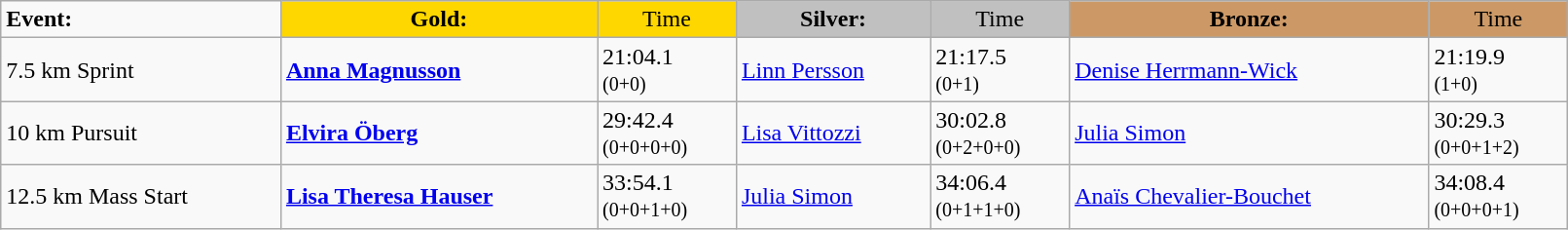<table class="wikitable" width=85%>
<tr>
<td><strong>Event:</strong></td>
<td style="text-align:center;background-color:gold;"><strong>Gold:</strong></td>
<td style="text-align:center;background-color:gold;">Time</td>
<td style="text-align:center;background-color:silver;"><strong>Silver:</strong></td>
<td style="text-align:center;background-color:silver;">Time</td>
<td style="text-align:center;background-color:#CC9966;"><strong>Bronze:</strong></td>
<td style="text-align:center;background-color:#CC9966;">Time</td>
</tr>
<tr>
<td>7.5 km Sprint<br></td>
<td><strong><a href='#'>Anna Magnusson</a></strong><br><small></small></td>
<td>21:04.1<br><small>(0+0)</small></td>
<td><a href='#'>Linn Persson</a><br><small></small></td>
<td>21:17.5<br><small>(0+1)</small></td>
<td><a href='#'>Denise Herrmann-Wick</a><br><small></small></td>
<td>21:19.9<br><small>(1+0)</small></td>
</tr>
<tr>
<td>10 km Pursuit<br></td>
<td><strong><a href='#'>Elvira Öberg</a></strong><br><small></small></td>
<td>29:42.4<br><small>(0+0+0+0)</small></td>
<td><a href='#'>Lisa Vittozzi</a><br><small></small></td>
<td>30:02.8<br><small>(0+2+0+0)</small></td>
<td><a href='#'>Julia Simon</a><br><small></small></td>
<td>30:29.3<br><small>(0+0+1+2)</small></td>
</tr>
<tr>
<td>12.5 km Mass Start<br></td>
<td><strong><a href='#'>Lisa Theresa Hauser</a></strong><br><small></small></td>
<td>33:54.1<br><small>(0+0+1+0)</small></td>
<td><a href='#'>Julia Simon</a><br><small></small></td>
<td>34:06.4<br><small>(0+1+1+0)</small></td>
<td><a href='#'>Anaïs Chevalier-Bouchet</a><br><small></small></td>
<td>34:08.4<br><small>(0+0+0+1)</small></td>
</tr>
</table>
